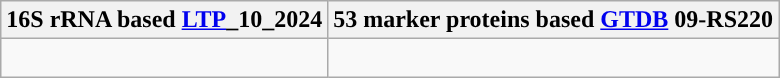<table class="wikitable">
<tr>
<th colspan=1>16S rRNA based <a href='#'>LTP</a>_10_2024</th>
<th colspan=1>53 marker proteins based <a href='#'>GTDB</a> 09-RS220</th>
</tr>
<tr>
<td style="vertical-align:top"><br></td>
<td><br></td>
</tr>
</table>
